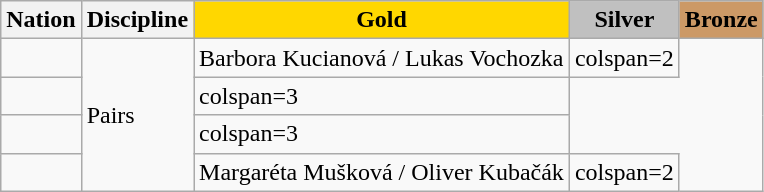<table class="wikitable">
<tr>
<th>Nation</th>
<th>Discipline</th>
<td align=center bgcolor=gold><strong>Gold</strong></td>
<td align=center bgcolor=silver><strong>Silver</strong></td>
<td align=center bgcolor=cc9966><strong>Bronze</strong></td>
</tr>
<tr>
<td><strong></strong></td>
<td rowspan=4>Pairs</td>
<td>Barbora Kucianová / Lukas Vochozka</td>
<td>colspan=2 </td>
</tr>
<tr>
<td><strong></strong></td>
<td>colspan=3 </td>
</tr>
<tr>
<td><strong></strong></td>
<td>colspan=3 </td>
</tr>
<tr>
<td><strong></strong></td>
<td>Margaréta Mušková / Oliver Kubačák</td>
<td>colspan=2 </td>
</tr>
</table>
